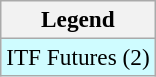<table class=wikitable style=font-size:97%>
<tr>
<th>Legend</th>
</tr>
<tr bgcolor=cffcff>
<td>ITF Futures (2)</td>
</tr>
</table>
